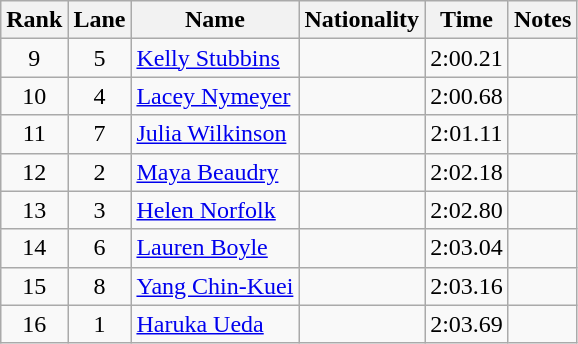<table class="wikitable sortable" style="text-align:center">
<tr>
<th>Rank</th>
<th>Lane</th>
<th>Name</th>
<th>Nationality</th>
<th>Time</th>
<th>Notes</th>
</tr>
<tr>
<td>9</td>
<td>5</td>
<td align=left><a href='#'>Kelly Stubbins</a></td>
<td align=left></td>
<td>2:00.21</td>
<td></td>
</tr>
<tr>
<td>10</td>
<td>4</td>
<td align=left><a href='#'>Lacey Nymeyer</a></td>
<td align=left></td>
<td>2:00.68</td>
<td></td>
</tr>
<tr>
<td>11</td>
<td>7</td>
<td align=left><a href='#'>Julia Wilkinson</a></td>
<td align=left></td>
<td>2:01.11</td>
<td></td>
</tr>
<tr>
<td>12</td>
<td>2</td>
<td align=left><a href='#'>Maya Beaudry</a></td>
<td align=left></td>
<td>2:02.18</td>
<td></td>
</tr>
<tr>
<td>13</td>
<td>3</td>
<td align=left><a href='#'>Helen Norfolk</a></td>
<td align=left></td>
<td>2:02.80</td>
<td></td>
</tr>
<tr>
<td>14</td>
<td>6</td>
<td align=left><a href='#'>Lauren Boyle</a></td>
<td align=left></td>
<td>2:03.04</td>
<td></td>
</tr>
<tr>
<td>15</td>
<td>8</td>
<td align=left><a href='#'>Yang Chin-Kuei</a></td>
<td align=left></td>
<td>2:03.16</td>
<td></td>
</tr>
<tr>
<td>16</td>
<td>1</td>
<td align=left><a href='#'>Haruka Ueda</a></td>
<td align=left></td>
<td>2:03.69</td>
<td></td>
</tr>
</table>
